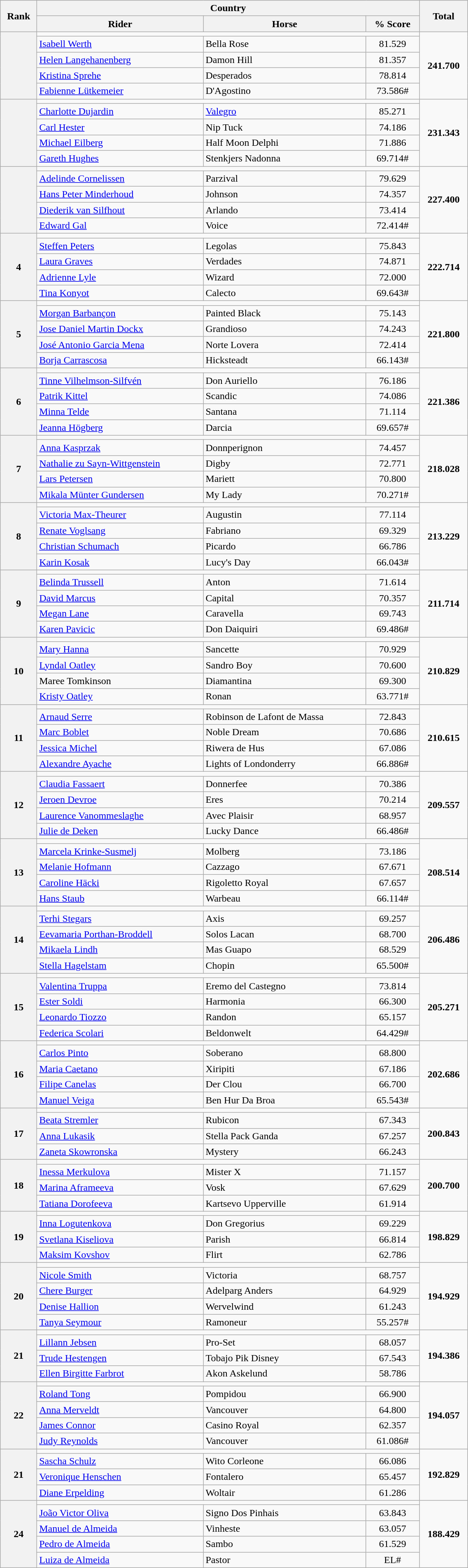<table class="wikitable" style="text-align:center" width =60%>
<tr>
<th rowspan=2>Rank</th>
<th colspan=3>Country</th>
<th rowspan=2>Total</th>
</tr>
<tr>
<th>Rider</th>
<th>Horse</th>
<th>% Score</th>
</tr>
<tr>
<th rowspan=5></th>
<td colspan=3><strong></strong></td>
<td rowspan=5><strong>241.700</strong></td>
</tr>
<tr>
<td align=left><a href='#'>Isabell Werth</a></td>
<td align=left>Bella Rose</td>
<td>81.529</td>
</tr>
<tr>
<td align=left><a href='#'>Helen Langehanenberg</a></td>
<td align=left>Damon Hill</td>
<td>81.357</td>
</tr>
<tr>
<td align=left><a href='#'>Kristina Sprehe</a></td>
<td align=left>Desperados</td>
<td>78.814</td>
</tr>
<tr>
<td align=left><a href='#'>Fabienne Lütkemeier</a></td>
<td align=left>D'Agostino</td>
<td>73.586#</td>
</tr>
<tr>
<th rowspan=5></th>
<td colspan=3><strong></strong></td>
<td rowspan=5><strong>231.343</strong></td>
</tr>
<tr>
<td align=left><a href='#'>Charlotte Dujardin</a></td>
<td align=left><a href='#'>Valegro</a></td>
<td>85.271</td>
</tr>
<tr>
<td align=left><a href='#'>Carl Hester</a></td>
<td align=left>Nip Tuck</td>
<td>74.186</td>
</tr>
<tr>
<td align=left><a href='#'>Michael Eilberg</a></td>
<td align=left>Half Moon Delphi</td>
<td>71.886</td>
</tr>
<tr>
<td align=left><a href='#'>Gareth Hughes</a></td>
<td align=left>Stenkjers Nadonna</td>
<td>69.714#</td>
</tr>
<tr>
<th rowspan=5></th>
<td colspan=3><strong></strong></td>
<td rowspan=5><strong>227.400</strong></td>
</tr>
<tr>
<td align=left><a href='#'>Adelinde Cornelissen</a></td>
<td align=left>Parzival</td>
<td>79.629</td>
</tr>
<tr>
<td align=left><a href='#'>Hans Peter Minderhoud</a></td>
<td align=left>Johnson</td>
<td>74.357</td>
</tr>
<tr>
<td align=left><a href='#'>Diederik van Silfhout</a></td>
<td align=left>Arlando</td>
<td>73.414</td>
</tr>
<tr>
<td align=left><a href='#'>Edward Gal</a></td>
<td align=left>Voice</td>
<td>72.414#</td>
</tr>
<tr>
<th rowspan=5>4</th>
<td colspan=3><strong></strong></td>
<td rowspan=5><strong>222.714</strong></td>
</tr>
<tr>
<td align=left><a href='#'>Steffen Peters</a></td>
<td align=left>Legolas</td>
<td>75.843</td>
</tr>
<tr>
<td align=left><a href='#'>Laura Graves</a></td>
<td align=left>Verdades</td>
<td>74.871</td>
</tr>
<tr>
<td align=left><a href='#'>Adrienne Lyle</a></td>
<td align=left>Wizard</td>
<td>72.000</td>
</tr>
<tr>
<td align=left><a href='#'>Tina Konyot</a></td>
<td align=left>Calecto</td>
<td>69.643#</td>
</tr>
<tr>
<th rowspan=5>5</th>
<td colspan=3><strong></strong></td>
<td rowspan=5><strong>221.800</strong></td>
</tr>
<tr>
<td align=left><a href='#'>Morgan Barbançon</a></td>
<td align=left>Painted Black</td>
<td>75.143</td>
</tr>
<tr>
<td align=left><a href='#'>Jose Daniel Martin Dockx</a></td>
<td align=left>Grandioso</td>
<td>74.243</td>
</tr>
<tr>
<td align=left><a href='#'>José Antonio Garcia Mena</a></td>
<td align=left>Norte Lovera</td>
<td>72.414</td>
</tr>
<tr>
<td align=left><a href='#'>Borja Carrascosa</a></td>
<td align=left>Hicksteadt</td>
<td>66.143#</td>
</tr>
<tr>
<th rowspan=5>6</th>
<td colspan=3><strong></strong></td>
<td rowspan=5><strong>221.386</strong></td>
</tr>
<tr>
<td align=left><a href='#'>Tinne Vilhelmson-Silfvén</a></td>
<td align=left>Don Auriello</td>
<td>76.186</td>
</tr>
<tr>
<td align=left><a href='#'>Patrik Kittel</a></td>
<td align=left>Scandic</td>
<td>74.086</td>
</tr>
<tr>
<td align=left><a href='#'>Minna Telde</a></td>
<td align=left>Santana</td>
<td>71.114</td>
</tr>
<tr>
<td align=left><a href='#'>Jeanna Högberg</a></td>
<td align=left>Darcia</td>
<td>69.657#</td>
</tr>
<tr>
<th rowspan=5>7</th>
<td colspan=3><strong></strong></td>
<td rowspan=5><strong>218.028</strong></td>
</tr>
<tr>
<td align=left><a href='#'>Anna Kasprzak</a></td>
<td align=left>Donnperignon</td>
<td>74.457</td>
</tr>
<tr>
<td align=left><a href='#'>Nathalie zu Sayn-Wittgenstein</a></td>
<td align=left>Digby</td>
<td>72.771</td>
</tr>
<tr>
<td align=left><a href='#'>Lars Petersen</a></td>
<td align=left>Mariett</td>
<td>70.800</td>
</tr>
<tr>
<td align=left><a href='#'>Mikala Münter Gundersen</a></td>
<td align=left>My Lady</td>
<td>70.271#</td>
</tr>
<tr>
<th rowspan=5>8</th>
<td colspan=3><strong></strong></td>
<td rowspan=5><strong>213.229</strong></td>
</tr>
<tr>
<td align=left><a href='#'>Victoria Max-Theurer</a></td>
<td align=left>Augustin</td>
<td>77.114</td>
</tr>
<tr>
<td align=left><a href='#'>Renate Voglsang</a></td>
<td align=left>Fabriano</td>
<td>69.329</td>
</tr>
<tr>
<td align=left><a href='#'>Christian Schumach</a></td>
<td align=left>Picardo</td>
<td>66.786</td>
</tr>
<tr>
<td align=left><a href='#'>Karin Kosak</a></td>
<td align=left>Lucy's Day</td>
<td>66.043#</td>
</tr>
<tr>
<th rowspan=5>9</th>
<td colspan=3><strong></strong></td>
<td rowspan=5><strong>211.714</strong></td>
</tr>
<tr>
<td align=left><a href='#'>Belinda Trussell</a></td>
<td align=left>Anton</td>
<td>71.614</td>
</tr>
<tr>
<td align=left><a href='#'>David Marcus</a></td>
<td align=left>Capital</td>
<td>70.357</td>
</tr>
<tr>
<td align=left><a href='#'>Megan Lane</a></td>
<td align=left>Caravella</td>
<td>69.743</td>
</tr>
<tr>
<td align=left><a href='#'>Karen Pavicic</a></td>
<td align=left>Don Daiquiri</td>
<td>69.486#</td>
</tr>
<tr>
<th rowspan=5>10</th>
<td colspan=3><strong></strong></td>
<td rowspan=5><strong>210.829</strong></td>
</tr>
<tr>
<td align=left><a href='#'>Mary Hanna</a></td>
<td align=left>Sancette</td>
<td>70.929</td>
</tr>
<tr>
<td align=left><a href='#'>Lyndal Oatley</a></td>
<td align=left>Sandro Boy</td>
<td>70.600</td>
</tr>
<tr>
<td align=left>Maree Tomkinson</td>
<td align=left>Diamantina</td>
<td>69.300</td>
</tr>
<tr>
<td align=left><a href='#'>Kristy Oatley</a></td>
<td align=left>Ronan</td>
<td>63.771#</td>
</tr>
<tr>
<th rowspan=5>11</th>
<td colspan=3><strong></strong></td>
<td rowspan=5><strong>210.615</strong></td>
</tr>
<tr>
<td align=left><a href='#'>Arnaud Serre</a></td>
<td align=left>Robinson de Lafont de Massa</td>
<td>72.843</td>
</tr>
<tr>
<td align=left><a href='#'>Marc Boblet</a></td>
<td align=left>Noble Dream</td>
<td>70.686</td>
</tr>
<tr>
<td align=left><a href='#'>Jessica Michel</a></td>
<td align=left>Riwera de Hus</td>
<td>67.086</td>
</tr>
<tr>
<td align=left><a href='#'>Alexandre Ayache</a></td>
<td align=left>Lights of Londonderry</td>
<td>66.886#</td>
</tr>
<tr>
<th rowspan=5>12</th>
<td colspan=3><strong></strong></td>
<td rowspan=5><strong>209.557</strong></td>
</tr>
<tr>
<td align=left><a href='#'>Claudia Fassaert</a></td>
<td align=left>Donnerfee</td>
<td>70.386</td>
</tr>
<tr>
<td align=left><a href='#'>Jeroen Devroe</a></td>
<td align=left>Eres</td>
<td>70.214</td>
</tr>
<tr>
<td align=left><a href='#'>Laurence Vanommeslaghe</a></td>
<td align=left>Avec Plaisir</td>
<td>68.957</td>
</tr>
<tr>
<td align=left><a href='#'>Julie de Deken</a></td>
<td align=left>Lucky Dance</td>
<td>66.486#</td>
</tr>
<tr>
<th rowspan=5>13</th>
<td colspan=3><strong></strong></td>
<td rowspan=5><strong>208.514</strong></td>
</tr>
<tr>
<td align=left><a href='#'>Marcela Krinke-Susmelj</a></td>
<td align=left>Molberg</td>
<td>73.186</td>
</tr>
<tr>
<td align=left><a href='#'>Melanie Hofmann</a></td>
<td align=left>Cazzago</td>
<td>67.671</td>
</tr>
<tr>
<td align=left><a href='#'>Caroline Häcki</a></td>
<td align=left>Rigoletto Royal</td>
<td>67.657</td>
</tr>
<tr>
<td align=left><a href='#'>Hans Staub</a></td>
<td align=left>Warbeau</td>
<td>66.114#</td>
</tr>
<tr>
<th rowspan=5>14</th>
<td colspan=3><strong></strong></td>
<td rowspan=5><strong>206.486</strong></td>
</tr>
<tr>
<td align=left><a href='#'>Terhi Stegars</a></td>
<td align=left>Axis</td>
<td>69.257</td>
</tr>
<tr>
<td align=left><a href='#'>Eevamaria Porthan-Broddell</a></td>
<td align=left>Solos Lacan</td>
<td>68.700</td>
</tr>
<tr>
<td align=left><a href='#'>Mikaela Lindh</a></td>
<td align=left>Mas Guapo</td>
<td>68.529</td>
</tr>
<tr>
<td align=left><a href='#'>Stella Hagelstam</a></td>
<td align=left>Chopin</td>
<td>65.500#</td>
</tr>
<tr>
<th rowspan=5>15</th>
<td colspan=3><strong></strong></td>
<td rowspan=5><strong>205.271</strong></td>
</tr>
<tr>
<td align=left><a href='#'>Valentina Truppa</a></td>
<td align=left>Eremo del Castegno</td>
<td>73.814</td>
</tr>
<tr>
<td align=left><a href='#'>Ester Soldi</a></td>
<td align=left>Harmonia</td>
<td>66.300</td>
</tr>
<tr>
<td align=left><a href='#'>Leonardo Tiozzo</a></td>
<td align=left>Randon</td>
<td>65.157</td>
</tr>
<tr>
<td align=left><a href='#'>Federica Scolari</a></td>
<td align=left>Beldonwelt</td>
<td>64.429#</td>
</tr>
<tr>
<th rowspan=5>16</th>
<td colspan=3><strong></strong></td>
<td rowspan=5><strong>202.686</strong></td>
</tr>
<tr>
<td align=left><a href='#'>Carlos Pinto</a></td>
<td align=left>Soberano</td>
<td>68.800</td>
</tr>
<tr>
<td align=left><a href='#'>Maria Caetano</a></td>
<td align=left>Xiripiti</td>
<td>67.186</td>
</tr>
<tr>
<td align=left><a href='#'>Filipe Canelas</a></td>
<td align=left>Der Clou</td>
<td>66.700</td>
</tr>
<tr>
<td align=left><a href='#'>Manuel Veiga</a></td>
<td align=left>Ben Hur Da Broa</td>
<td>65.543#</td>
</tr>
<tr>
<th rowspan=4>17</th>
<td colspan=3><strong></strong></td>
<td rowspan=4><strong>200.843</strong></td>
</tr>
<tr>
<td align=left><a href='#'>Beata Stremler</a></td>
<td align=left>Rubicon</td>
<td>67.343</td>
</tr>
<tr>
<td align=left><a href='#'>Anna Lukasik</a></td>
<td align=left>Stella Pack Ganda</td>
<td>67.257</td>
</tr>
<tr>
<td align=left><a href='#'>Zaneta Skowronska</a></td>
<td align=left>Mystery</td>
<td>66.243</td>
</tr>
<tr>
<th rowspan=4>18</th>
<td colspan=3><strong></strong></td>
<td rowspan=4><strong>200.700</strong></td>
</tr>
<tr>
<td align=left><a href='#'>Inessa Merkulova</a></td>
<td align=left>Mister X</td>
<td>71.157</td>
</tr>
<tr>
<td align=left><a href='#'>Marina Aframeeva</a></td>
<td align=left>Vosk</td>
<td>67.629</td>
</tr>
<tr>
<td align=left><a href='#'>Tatiana Dorofeeva</a></td>
<td align=left>Kartsevo Upperville</td>
<td>61.914</td>
</tr>
<tr>
<th rowspan=4>19</th>
<td colspan=3><strong></strong></td>
<td rowspan=4><strong>198.829</strong></td>
</tr>
<tr>
<td align=left><a href='#'>Inna Logutenkova</a></td>
<td align=left>Don Gregorius</td>
<td>69.229</td>
</tr>
<tr>
<td align=left><a href='#'>Svetlana Kiseliova</a></td>
<td align=left>Parish</td>
<td>66.814</td>
</tr>
<tr>
<td align=left><a href='#'>Maksim Kovshov</a></td>
<td align=left>Flirt</td>
<td>62.786</td>
</tr>
<tr>
<th rowspan=5>20</th>
<td colspan=3><strong></strong></td>
<td rowspan=5><strong>194.929</strong></td>
</tr>
<tr>
<td align=left><a href='#'>Nicole Smith</a></td>
<td align=left>Victoria</td>
<td>68.757</td>
</tr>
<tr>
<td align=left><a href='#'>Chere Burger</a></td>
<td align=left>Adelparg Anders</td>
<td>64.929</td>
</tr>
<tr>
<td align=left><a href='#'>Denise Hallion</a></td>
<td align=left>Wervelwind</td>
<td>61.243</td>
</tr>
<tr>
<td align=left><a href='#'>Tanya Seymour</a></td>
<td align=left>Ramoneur</td>
<td>55.257#</td>
</tr>
<tr>
<th rowspan=4>21</th>
<td colspan=3><strong></strong></td>
<td rowspan=4><strong>194.386</strong></td>
</tr>
<tr>
<td align=left><a href='#'>Lillann Jebsen</a></td>
<td align=left>Pro-Set</td>
<td>68.057</td>
</tr>
<tr>
<td align=left><a href='#'>Trude Hestengen</a></td>
<td align=left>Tobajo Pik Disney</td>
<td>67.543</td>
</tr>
<tr>
<td align=left><a href='#'>Ellen Birgitte Farbrot</a></td>
<td align=left>Akon Askelund</td>
<td>58.786</td>
</tr>
<tr>
<th rowspan=5>22</th>
<td colspan=3><strong></strong></td>
<td rowspan=5><strong>194.057</strong></td>
</tr>
<tr>
<td align=left><a href='#'>Roland Tong</a></td>
<td align=left>Pompidou</td>
<td>66.900</td>
</tr>
<tr>
<td align=left><a href='#'>Anna Merveldt</a></td>
<td align=left>Vancouver</td>
<td>64.800</td>
</tr>
<tr>
<td align=left><a href='#'>James Connor</a></td>
<td align=left>Casino Royal</td>
<td>62.357</td>
</tr>
<tr>
<td align=left><a href='#'>Judy Reynolds</a></td>
<td align=left>Vancouver</td>
<td>61.086#</td>
</tr>
<tr>
<th rowspan=4>21</th>
<td colspan=3><strong></strong></td>
<td rowspan=4><strong>192.829</strong></td>
</tr>
<tr>
<td align=left><a href='#'>Sascha Schulz</a></td>
<td align=left>Wito Corleone</td>
<td>66.086</td>
</tr>
<tr>
<td align=left><a href='#'>Veronique Henschen</a></td>
<td align=left>Fontalero</td>
<td>65.457</td>
</tr>
<tr>
<td align=left><a href='#'>Diane Erpelding</a></td>
<td align=left>Woltair</td>
<td>61.286</td>
</tr>
<tr>
<th rowspan=5>24</th>
<td colspan=3><strong></strong></td>
<td rowspan=5><strong>188.429</strong></td>
</tr>
<tr>
<td align=left><a href='#'>João Victor Oliva</a></td>
<td align=left>Signo Dos Pinhais</td>
<td>63.843</td>
</tr>
<tr>
<td align=left><a href='#'>Manuel de Almeida</a></td>
<td align=left>Vinheste</td>
<td>63.057</td>
</tr>
<tr>
<td align=left><a href='#'>Pedro de Almeida</a></td>
<td align=left>Sambo</td>
<td>61.529</td>
</tr>
<tr>
<td align=left><a href='#'>Luiza de Almeida</a></td>
<td align=left>Pastor</td>
<td>EL#</td>
</tr>
</table>
